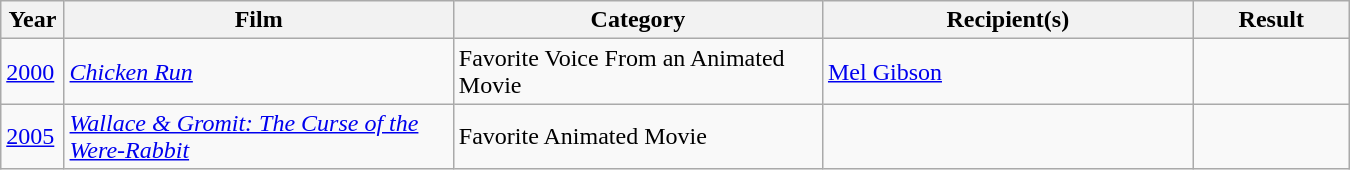<table class="wikitable" style="max-width:900px;">
<tr>
<th width=35px>Year</th>
<th width=265px>Film</th>
<th width=250px>Category</th>
<th width=250px>Recipient(s)</th>
<th width=100px>Result</th>
</tr>
<tr>
<td><a href='#'>2000</a></td>
<td><em><a href='#'>Chicken Run</a></em></td>
<td>Favorite Voice From an Animated Movie</td>
<td><a href='#'>Mel Gibson</a></td>
<td></td>
</tr>
<tr>
<td><a href='#'>2005</a></td>
<td><em><a href='#'>Wallace & Gromit: The Curse of the Were-Rabbit</a></em></td>
<td>Favorite Animated Movie</td>
<td></td>
<td></td>
</tr>
</table>
